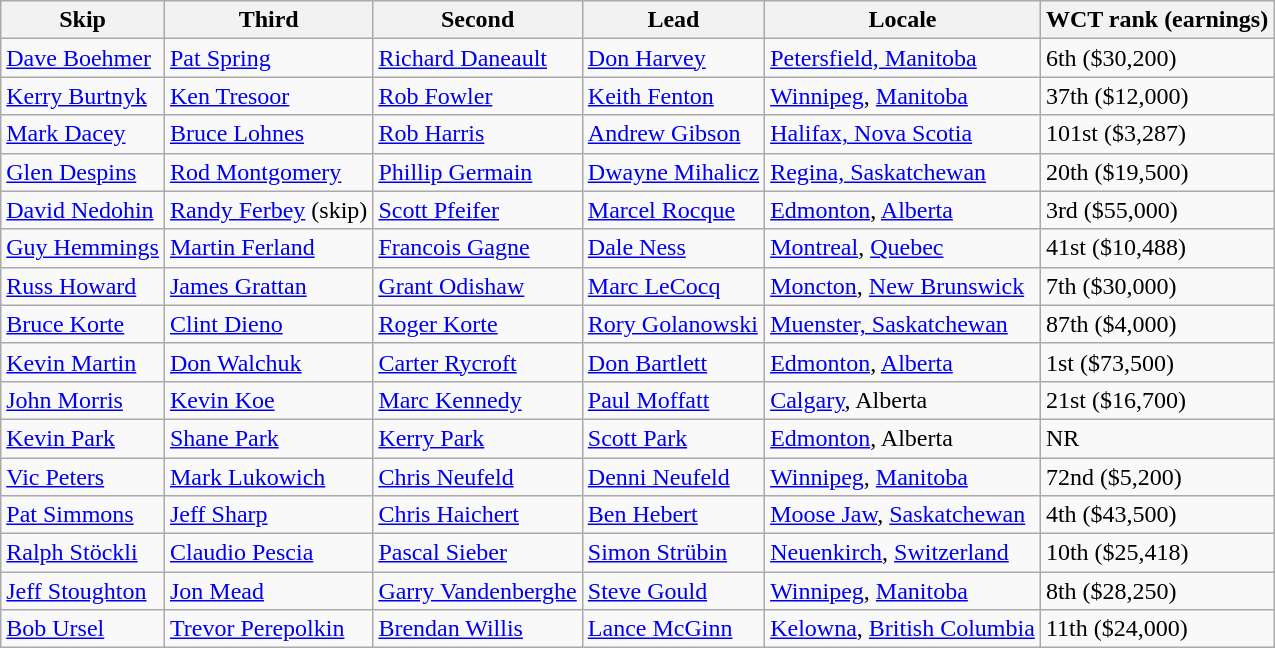<table class="wikitable">
<tr>
<th>Skip</th>
<th>Third</th>
<th>Second</th>
<th>Lead</th>
<th>Locale</th>
<th>WCT rank (earnings)</th>
</tr>
<tr>
<td><a href='#'>Dave Boehmer</a></td>
<td><a href='#'>Pat Spring</a></td>
<td><a href='#'>Richard Daneault</a></td>
<td><a href='#'>Don Harvey</a></td>
<td> <a href='#'>Petersfield, Manitoba</a></td>
<td>6th ($30,200)</td>
</tr>
<tr>
<td><a href='#'>Kerry Burtnyk</a></td>
<td><a href='#'>Ken Tresoor</a></td>
<td><a href='#'>Rob Fowler</a></td>
<td><a href='#'>Keith Fenton</a></td>
<td> <a href='#'>Winnipeg</a>, <a href='#'>Manitoba</a></td>
<td>37th ($12,000)</td>
</tr>
<tr>
<td><a href='#'>Mark Dacey</a></td>
<td><a href='#'>Bruce Lohnes</a></td>
<td><a href='#'>Rob Harris</a></td>
<td><a href='#'>Andrew Gibson</a></td>
<td> <a href='#'>Halifax, Nova Scotia</a></td>
<td>101st ($3,287)</td>
</tr>
<tr>
<td><a href='#'>Glen Despins</a></td>
<td><a href='#'>Rod Montgomery</a></td>
<td><a href='#'>Phillip Germain</a></td>
<td><a href='#'>Dwayne Mihalicz</a></td>
<td> <a href='#'>Regina, Saskatchewan</a></td>
<td>20th ($19,500)</td>
</tr>
<tr>
<td><a href='#'>David Nedohin</a></td>
<td><a href='#'>Randy Ferbey</a> (skip)</td>
<td><a href='#'>Scott Pfeifer</a></td>
<td><a href='#'>Marcel Rocque</a></td>
<td> <a href='#'>Edmonton</a>, <a href='#'>Alberta</a></td>
<td>3rd ($55,000)</td>
</tr>
<tr>
<td><a href='#'>Guy Hemmings</a></td>
<td><a href='#'>Martin Ferland</a></td>
<td><a href='#'>Francois Gagne</a></td>
<td><a href='#'>Dale Ness</a></td>
<td> <a href='#'>Montreal</a>, <a href='#'>Quebec</a></td>
<td>41st ($10,488)</td>
</tr>
<tr>
<td><a href='#'>Russ Howard</a></td>
<td><a href='#'>James Grattan</a></td>
<td><a href='#'>Grant Odishaw</a></td>
<td><a href='#'>Marc LeCocq</a></td>
<td> <a href='#'>Moncton</a>, <a href='#'>New Brunswick</a></td>
<td>7th ($30,000)</td>
</tr>
<tr>
<td><a href='#'>Bruce Korte</a></td>
<td><a href='#'>Clint Dieno</a></td>
<td><a href='#'>Roger Korte</a></td>
<td><a href='#'>Rory Golanowski</a></td>
<td> <a href='#'>Muenster, Saskatchewan</a></td>
<td>87th ($4,000)</td>
</tr>
<tr>
<td><a href='#'>Kevin Martin</a></td>
<td><a href='#'>Don Walchuk</a></td>
<td><a href='#'>Carter Rycroft</a></td>
<td><a href='#'>Don Bartlett</a></td>
<td> <a href='#'>Edmonton</a>, <a href='#'>Alberta</a></td>
<td>1st ($73,500)</td>
</tr>
<tr>
<td><a href='#'>John Morris</a></td>
<td><a href='#'>Kevin Koe</a></td>
<td><a href='#'>Marc Kennedy</a></td>
<td><a href='#'>Paul Moffatt</a></td>
<td> <a href='#'>Calgary</a>, Alberta</td>
<td>21st ($16,700)</td>
</tr>
<tr>
<td><a href='#'>Kevin Park</a></td>
<td><a href='#'>Shane Park</a></td>
<td><a href='#'>Kerry Park</a></td>
<td><a href='#'>Scott Park</a></td>
<td> <a href='#'>Edmonton</a>, Alberta</td>
<td>NR</td>
</tr>
<tr>
<td><a href='#'>Vic Peters</a></td>
<td><a href='#'>Mark Lukowich</a></td>
<td><a href='#'>Chris Neufeld</a></td>
<td><a href='#'>Denni Neufeld</a></td>
<td> <a href='#'>Winnipeg</a>, <a href='#'>Manitoba</a></td>
<td>72nd ($5,200)</td>
</tr>
<tr>
<td><a href='#'>Pat Simmons</a></td>
<td><a href='#'>Jeff Sharp</a></td>
<td><a href='#'>Chris Haichert</a></td>
<td><a href='#'>Ben Hebert</a></td>
<td> <a href='#'>Moose Jaw</a>, <a href='#'>Saskatchewan</a></td>
<td>4th ($43,500)</td>
</tr>
<tr>
<td><a href='#'>Ralph Stöckli</a></td>
<td><a href='#'>Claudio Pescia</a></td>
<td><a href='#'>Pascal Sieber</a></td>
<td><a href='#'>Simon Strübin</a></td>
<td> <a href='#'>Neuenkirch</a>, <a href='#'>Switzerland</a></td>
<td>10th ($25,418)</td>
</tr>
<tr>
<td><a href='#'>Jeff Stoughton</a></td>
<td><a href='#'>Jon Mead</a></td>
<td><a href='#'>Garry Vandenberghe</a></td>
<td><a href='#'>Steve Gould</a></td>
<td> <a href='#'>Winnipeg</a>, <a href='#'>Manitoba</a></td>
<td>8th ($28,250)</td>
</tr>
<tr>
<td><a href='#'>Bob Ursel</a></td>
<td><a href='#'>Trevor Perepolkin</a></td>
<td><a href='#'>Brendan Willis</a></td>
<td><a href='#'>Lance McGinn</a></td>
<td> <a href='#'>Kelowna</a>, <a href='#'>British Columbia</a></td>
<td>11th ($24,000)</td>
</tr>
</table>
